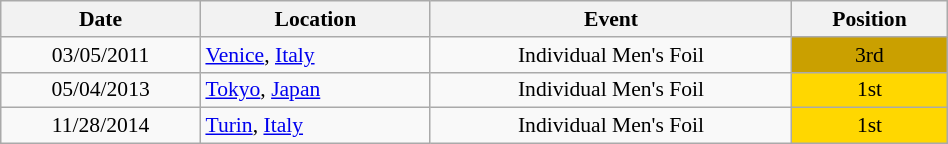<table class="wikitable" width="50%" style="font-size:90%; text-align:center;">
<tr>
<th>Date</th>
<th>Location</th>
<th>Event</th>
<th>Position</th>
</tr>
<tr>
<td>03/05/2011</td>
<td rowspan="1" align="left"> <a href='#'>Venice</a>, <a href='#'>Italy</a></td>
<td>Individual Men's Foil</td>
<td bgcolor="caramel">3rd</td>
</tr>
<tr>
<td>05/04/2013</td>
<td rowspan="1" align="left"> <a href='#'>Tokyo</a>, <a href='#'>Japan</a></td>
<td>Individual Men's Foil</td>
<td bgcolor="gold">1st</td>
</tr>
<tr>
<td>11/28/2014</td>
<td rowspan="1" align="left"> <a href='#'>Turin</a>, <a href='#'>Italy</a></td>
<td>Individual Men's Foil</td>
<td bgcolor="gold">1st</td>
</tr>
</table>
